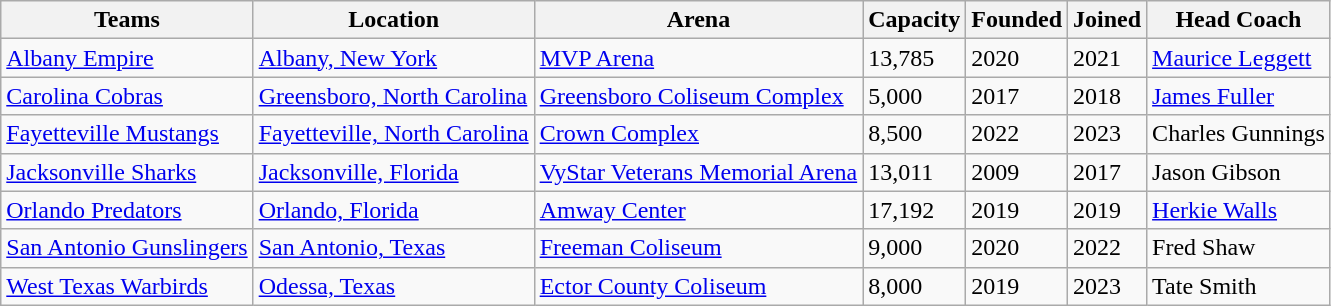<table class="wikitable">
<tr>
<th>Teams</th>
<th>Location</th>
<th>Arena</th>
<th>Capacity</th>
<th>Founded</th>
<th>Joined</th>
<th>Head Coach</th>
</tr>
<tr>
<td><a href='#'>Albany Empire</a></td>
<td><a href='#'>Albany, New York</a></td>
<td><a href='#'>MVP Arena</a></td>
<td>13,785</td>
<td>2020</td>
<td>2021</td>
<td><a href='#'>Maurice Leggett</a></td>
</tr>
<tr>
<td><a href='#'>Carolina Cobras</a></td>
<td><a href='#'>Greensboro, North Carolina</a></td>
<td><a href='#'>Greensboro Coliseum Complex</a></td>
<td>5,000</td>
<td>2017</td>
<td>2018</td>
<td><a href='#'>James Fuller</a></td>
</tr>
<tr>
<td><a href='#'>Fayetteville Mustangs</a></td>
<td><a href='#'>Fayetteville, North Carolina</a></td>
<td><a href='#'>Crown Complex</a></td>
<td>8,500</td>
<td>2022</td>
<td>2023</td>
<td>Charles Gunnings</td>
</tr>
<tr>
<td><a href='#'>Jacksonville Sharks</a></td>
<td><a href='#'>Jacksonville, Florida</a></td>
<td><a href='#'>VyStar Veterans Memorial Arena</a></td>
<td>13,011</td>
<td>2009</td>
<td>2017</td>
<td>Jason Gibson</td>
</tr>
<tr>
<td><a href='#'>Orlando Predators</a></td>
<td><a href='#'>Orlando, Florida</a></td>
<td><a href='#'>Amway Center</a></td>
<td>17,192</td>
<td>2019</td>
<td>2019</td>
<td><a href='#'>Herkie Walls</a></td>
</tr>
<tr>
<td><a href='#'>San Antonio Gunslingers</a></td>
<td><a href='#'>San Antonio, Texas</a></td>
<td><a href='#'>Freeman Coliseum</a></td>
<td>9,000</td>
<td>2020</td>
<td>2022</td>
<td>Fred Shaw</td>
</tr>
<tr>
<td><a href='#'>West Texas Warbirds</a></td>
<td><a href='#'>Odessa, Texas</a></td>
<td><a href='#'>Ector County Coliseum</a></td>
<td>8,000</td>
<td>2019</td>
<td>2023</td>
<td>Tate Smith</td>
</tr>
</table>
